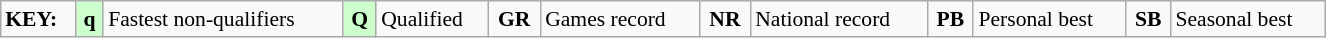<table class="wikitable" style="margin:0.5em auto; font-size:90%;position:relative;" width=70%>
<tr>
<td><strong>KEY:</strong></td>
<td bgcolor=ccffcc align=center><strong>q</strong></td>
<td>Fastest non-qualifiers</td>
<td bgcolor=ccffcc align=center><strong>Q</strong></td>
<td>Qualified</td>
<td align=center><strong>GR</strong></td>
<td>Games record</td>
<td align=center><strong>NR</strong></td>
<td>National record</td>
<td align=center><strong>PB</strong></td>
<td>Personal best</td>
<td align=center><strong>SB</strong></td>
<td>Seasonal best</td>
</tr>
</table>
